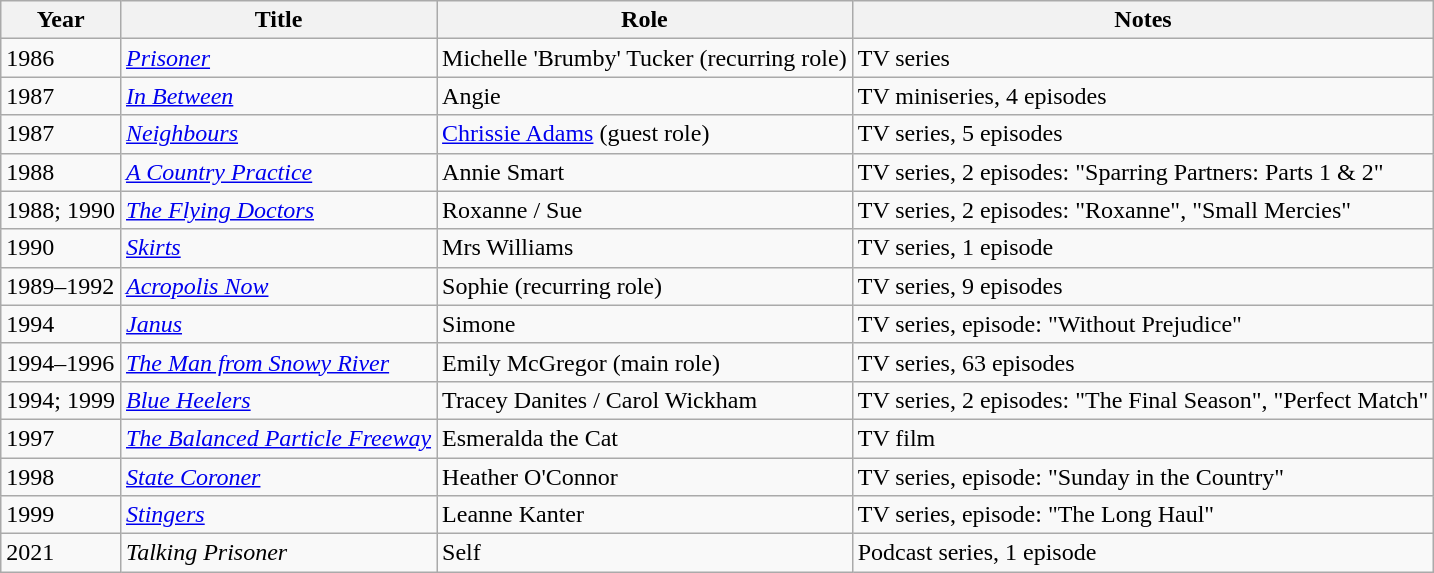<table class="wikitable sortable">
<tr>
<th>Year</th>
<th>Title</th>
<th>Role</th>
<th class="unsortable">Notes</th>
</tr>
<tr>
<td>1986</td>
<td><em><a href='#'>Prisoner</a></em></td>
<td>Michelle 'Brumby' Tucker (recurring role)</td>
<td>TV series</td>
</tr>
<tr>
<td>1987</td>
<td><em><a href='#'>In Between</a></em></td>
<td>Angie</td>
<td>TV miniseries, 4 episodes</td>
</tr>
<tr>
<td>1987</td>
<td><em><a href='#'>Neighbours</a></em></td>
<td><a href='#'>Chrissie Adams</a> (guest role)</td>
<td>TV series, 5 episodes</td>
</tr>
<tr>
<td>1988</td>
<td><em><a href='#'>A Country Practice</a></em></td>
<td>Annie Smart</td>
<td>TV series, 2 episodes: "Sparring Partners: Parts 1 & 2"</td>
</tr>
<tr>
<td>1988; 1990</td>
<td><em><a href='#'>The Flying Doctors</a></em></td>
<td>Roxanne / Sue</td>
<td>TV series, 2 episodes: "Roxanne", "Small Mercies"</td>
</tr>
<tr>
<td>1990</td>
<td><em><a href='#'>Skirts</a></em></td>
<td>Mrs Williams</td>
<td>TV series, 1 episode</td>
</tr>
<tr>
<td>1989–1992</td>
<td><em><a href='#'>Acropolis Now</a></em></td>
<td>Sophie (recurring role)</td>
<td>TV series, 9 episodes</td>
</tr>
<tr>
<td>1994</td>
<td><em><a href='#'>Janus</a></em></td>
<td>Simone</td>
<td>TV series, episode: "Without Prejudice"</td>
</tr>
<tr>
<td>1994–1996</td>
<td><em><a href='#'>The Man from Snowy River</a></em></td>
<td>Emily McGregor (main role)</td>
<td>TV series, 63 episodes</td>
</tr>
<tr>
<td>1994; 1999</td>
<td><em><a href='#'>Blue Heelers</a></em></td>
<td>Tracey Danites / Carol Wickham</td>
<td>TV series, 2 episodes: "The Final Season", "Perfect Match"</td>
</tr>
<tr>
<td>1997</td>
<td><em><a href='#'>The Balanced Particle Freeway</a></em></td>
<td>Esmeralda the Cat</td>
<td>TV film</td>
</tr>
<tr>
<td>1998</td>
<td><em><a href='#'>State Coroner</a></em></td>
<td>Heather O'Connor</td>
<td>TV series, episode: "Sunday in the Country"</td>
</tr>
<tr>
<td>1999</td>
<td><em><a href='#'>Stingers</a></em></td>
<td>Leanne Kanter</td>
<td>TV series, episode: "The Long Haul"</td>
</tr>
<tr>
<td>2021</td>
<td><em>Talking Prisoner</em> </td>
<td>Self</td>
<td>Podcast series, 1 episode</td>
</tr>
</table>
